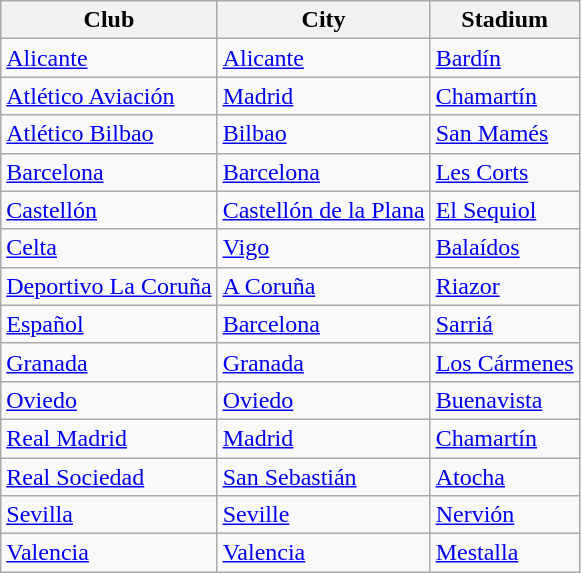<table class="wikitable sortable">
<tr>
<th>Club</th>
<th>City</th>
<th>Stadium</th>
</tr>
<tr>
<td><a href='#'>Alicante</a></td>
<td><a href='#'>Alicante</a></td>
<td><a href='#'>Bardín</a></td>
</tr>
<tr>
<td><a href='#'>Atlético Aviación</a></td>
<td><a href='#'>Madrid</a></td>
<td><a href='#'>Chamartín</a></td>
</tr>
<tr>
<td><a href='#'>Atlético Bilbao</a></td>
<td><a href='#'>Bilbao</a></td>
<td><a href='#'>San Mamés</a></td>
</tr>
<tr>
<td><a href='#'>Barcelona</a></td>
<td><a href='#'>Barcelona</a></td>
<td><a href='#'>Les Corts</a></td>
</tr>
<tr>
<td><a href='#'>Castellón</a></td>
<td><a href='#'>Castellón de la Plana</a></td>
<td><a href='#'>El Sequiol</a></td>
</tr>
<tr>
<td><a href='#'>Celta</a></td>
<td><a href='#'>Vigo</a></td>
<td><a href='#'>Balaídos</a></td>
</tr>
<tr>
<td><a href='#'>Deportivo La Coruña</a></td>
<td><a href='#'>A Coruña</a></td>
<td><a href='#'>Riazor</a></td>
</tr>
<tr>
<td><a href='#'>Español</a></td>
<td><a href='#'>Barcelona</a></td>
<td><a href='#'>Sarriá</a></td>
</tr>
<tr>
<td><a href='#'>Granada</a></td>
<td><a href='#'>Granada</a></td>
<td><a href='#'>Los Cármenes</a></td>
</tr>
<tr>
<td><a href='#'>Oviedo</a></td>
<td><a href='#'>Oviedo</a></td>
<td><a href='#'>Buenavista</a></td>
</tr>
<tr>
<td><a href='#'>Real Madrid</a></td>
<td><a href='#'>Madrid</a></td>
<td><a href='#'>Chamartín</a></td>
</tr>
<tr>
<td><a href='#'>Real Sociedad</a></td>
<td><a href='#'>San Sebastián</a></td>
<td><a href='#'>Atocha</a></td>
</tr>
<tr>
<td><a href='#'>Sevilla</a></td>
<td><a href='#'>Seville</a></td>
<td><a href='#'>Nervión</a></td>
</tr>
<tr>
<td><a href='#'>Valencia</a></td>
<td><a href='#'>Valencia</a></td>
<td><a href='#'>Mestalla</a></td>
</tr>
</table>
